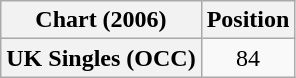<table class="wikitable plainrowheaders" style="text-align:center">
<tr>
<th>Chart (2006)</th>
<th>Position</th>
</tr>
<tr>
<th scope="row">UK Singles (OCC)</th>
<td>84</td>
</tr>
</table>
